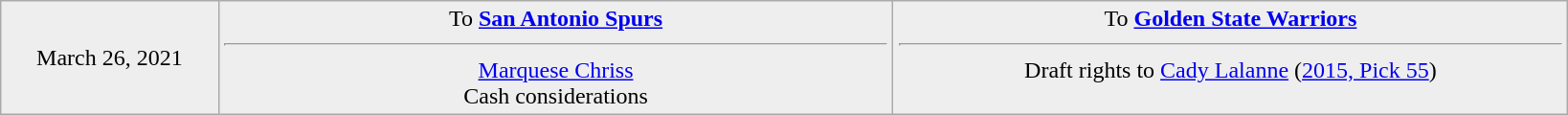<table class="wikitable sortable sortable" style="text-align: center">
<tr style="background:#eee;">
<td style="width:10%">March 26, 2021</td>
<td style="width:31%; vertical-align:top;">To <strong><a href='#'>San Antonio Spurs</a></strong><hr><a href='#'>Marquese Chriss</a><br>Cash considerations</td>
<td style="width:31%; vertical-align:top;">To <strong><a href='#'>Golden State Warriors</a></strong><hr>Draft rights to <a href='#'>Cady Lalanne</a> (<a href='#'>2015, Pick 55</a>)</td>
</tr>
</table>
